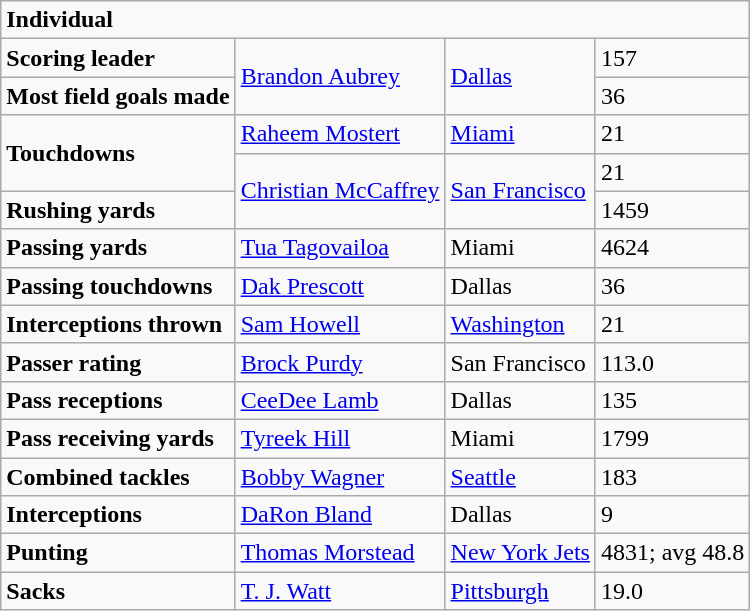<table class="wikitable">
<tr>
<td colspan="4"><strong>Individual</strong></td>
</tr>
<tr>
<td><strong>Scoring leader</strong></td>
<td rowspan="2"><a href='#'>Brandon Aubrey</a></td>
<td rowspan="2"><a href='#'>Dallas</a></td>
<td>157</td>
</tr>
<tr>
<td><strong>Most field goals made</strong></td>
<td>36</td>
</tr>
<tr>
<td rowspan="3"><strong>Touchdowns</strong></td>
<td><a href='#'>Raheem Mostert</a></td>
<td><a href='#'>Miami</a></td>
<td rowspan="2">21</td>
</tr>
<tr>
<td rowspan="3"><a href='#'>Christian McCaffrey</a></td>
<td rowspan="3"><a href='#'>San Francisco</a></td>
</tr>
<tr>
<td>21</td>
</tr>
<tr>
<td><strong>Rushing yards</strong></td>
<td>1459</td>
</tr>
<tr>
<td><strong>Passing yards</strong></td>
<td><a href='#'>Tua Tagovailoa</a></td>
<td>Miami</td>
<td>4624</td>
</tr>
<tr>
<td><strong>Passing touchdowns</strong></td>
<td><a href='#'>Dak Prescott</a></td>
<td>Dallas</td>
<td>36</td>
</tr>
<tr>
<td><strong>Interceptions thrown</strong></td>
<td><a href='#'>Sam Howell</a></td>
<td><a href='#'>Washington</a></td>
<td>21</td>
</tr>
<tr>
<td><strong>Passer rating</strong></td>
<td><a href='#'>Brock Purdy</a></td>
<td>San Francisco</td>
<td>113.0</td>
</tr>
<tr>
<td><strong>Pass receptions</strong></td>
<td><a href='#'>CeeDee Lamb</a></td>
<td>Dallas</td>
<td>135</td>
</tr>
<tr>
<td><strong>Pass receiving yards</strong></td>
<td><a href='#'>Tyreek Hill</a></td>
<td>Miami</td>
<td>1799</td>
</tr>
<tr>
<td><strong>Combined tackles</strong></td>
<td><a href='#'>Bobby Wagner</a></td>
<td><a href='#'>Seattle</a></td>
<td>183</td>
</tr>
<tr>
<td><strong>Interceptions</strong></td>
<td><a href='#'>DaRon Bland</a></td>
<td>Dallas</td>
<td>9</td>
</tr>
<tr>
<td><strong>Punting</strong></td>
<td><a href='#'>Thomas Morstead</a></td>
<td><a href='#'>New York Jets</a></td>
<td>4831; avg 48.8</td>
</tr>
<tr>
<td><strong>Sacks</strong></td>
<td><a href='#'>T. J. Watt</a></td>
<td><a href='#'>Pittsburgh</a></td>
<td>19.0</td>
</tr>
</table>
